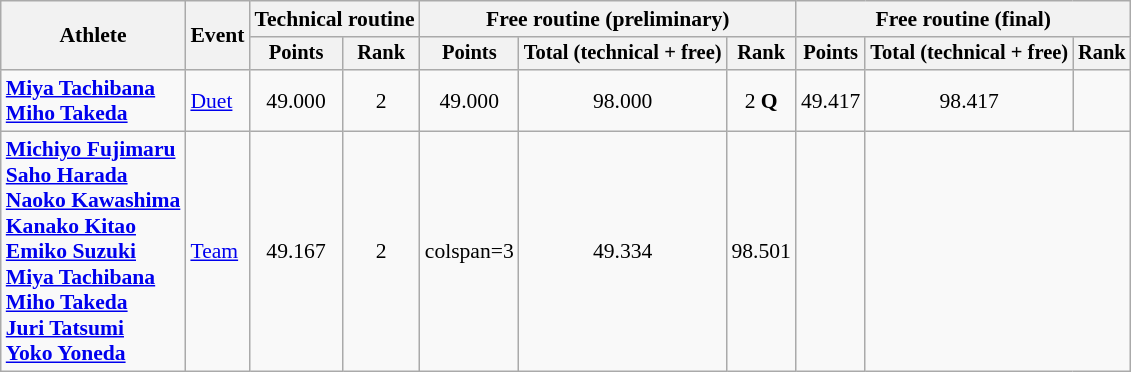<table class="wikitable" style="font-size:90%">
<tr>
<th rowspan="2">Athlete</th>
<th rowspan="2">Event</th>
<th colspan=2>Technical routine</th>
<th colspan=3>Free routine (preliminary)</th>
<th colspan=3>Free routine (final)</th>
</tr>
<tr style="font-size:95%">
<th>Points</th>
<th>Rank</th>
<th>Points</th>
<th>Total (technical + free)</th>
<th>Rank</th>
<th>Points</th>
<th>Total (technical + free)</th>
<th>Rank</th>
</tr>
<tr align=center>
<td align=left><strong><a href='#'>Miya Tachibana</a><br><a href='#'>Miho Takeda</a></strong></td>
<td align=left><a href='#'>Duet</a></td>
<td>49.000</td>
<td>2</td>
<td>49.000</td>
<td>98.000</td>
<td>2 <strong>Q</strong></td>
<td>49.417</td>
<td>98.417</td>
<td></td>
</tr>
<tr align=center>
<td align=left><strong><a href='#'>Michiyo Fujimaru</a><br><a href='#'>Saho Harada</a><br><a href='#'>Naoko Kawashima</a><br><a href='#'>Kanako Kitao</a><br><a href='#'>Emiko Suzuki</a><br><a href='#'>Miya Tachibana</a><br><a href='#'>Miho Takeda</a><br><a href='#'>Juri Tatsumi</a><br><a href='#'>Yoko Yoneda</a></strong></td>
<td align=left><a href='#'>Team</a></td>
<td>49.167</td>
<td>2</td>
<td>colspan=3 </td>
<td>49.334</td>
<td>98.501</td>
<td></td>
</tr>
</table>
